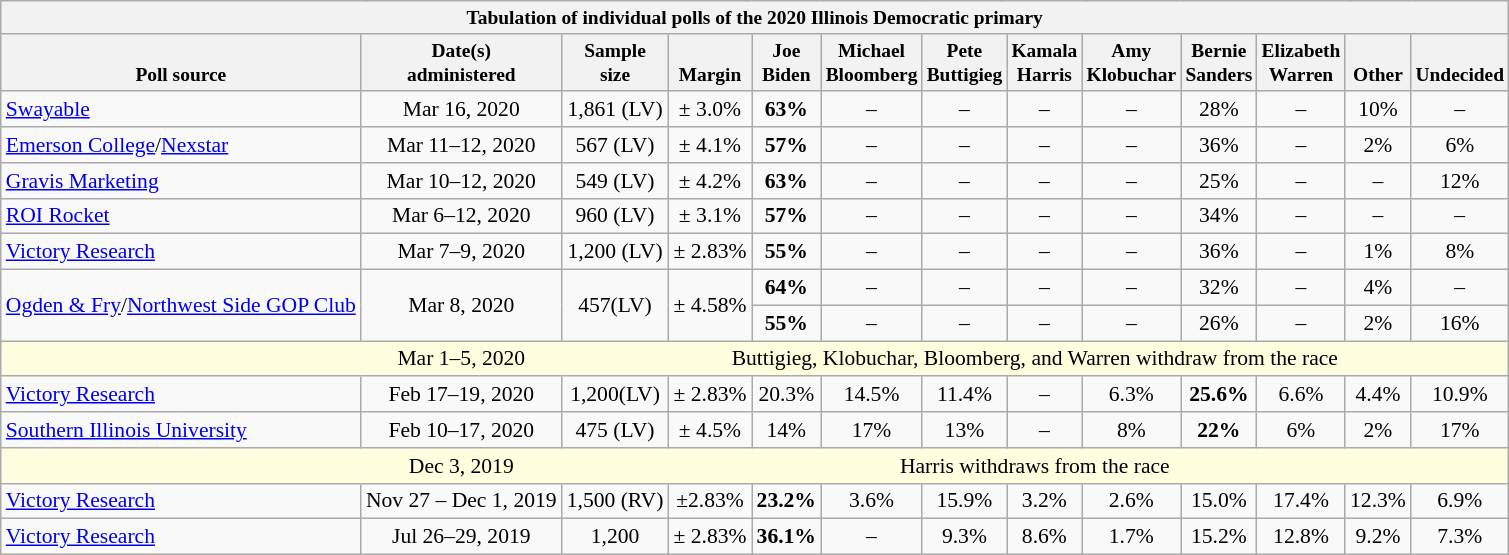<table class="wikitable mw-collapsible mw-collapsed" style="font-size:90%;text-align:center;">
<tr style="vertical-align:bottom; font-size:90%;">
<th colspan="17">Tabulation of individual polls of the 2020 Illinois Democratic primary</th>
</tr>
<tr valign=bottom style="font-size:90%;">
<th>Poll source</th>
<th>Date(s)<br>administered</th>
<th>Sample<br>size</th>
<th>Margin<br></th>
<th>Joe<br>Biden</th>
<th>Michael<br>Bloomberg</th>
<th>Pete<br>Buttigieg</th>
<th>Kamala<br>Harris</th>
<th>Amy<br>Klobuchar</th>
<th>Bernie<br>Sanders</th>
<th>Elizabeth<br>Warren</th>
<th>Other</th>
<th>Undecided</th>
</tr>
<tr>
<td style="text-align:left;"><a href='#'>Swayable</a></td>
<td>Mar 16, 2020</td>
<td>1,861 (LV)</td>
<td>± 3.0%</td>
<td><strong>63%</strong></td>
<td>–</td>
<td>–</td>
<td>–</td>
<td>–</td>
<td>28%</td>
<td>–</td>
<td>10%</td>
<td>–</td>
</tr>
<tr>
<td style="text-align:left;"><a href='#'>Emerson College</a>/<a href='#'>Nexstar</a></td>
<td>Mar 11–12, 2020</td>
<td>567 (LV)</td>
<td>± 4.1%</td>
<td><strong>57%</strong></td>
<td>–</td>
<td>–</td>
<td>–</td>
<td>–</td>
<td>36%</td>
<td>–</td>
<td>2%</td>
<td>6%</td>
</tr>
<tr>
<td style="text-align:left;"><a href='#'>Gravis Marketing</a></td>
<td>Mar 10–12, 2020</td>
<td>549 (LV)</td>
<td>± 4.2%</td>
<td><strong>63%</strong></td>
<td>–</td>
<td>–</td>
<td>–</td>
<td>–</td>
<td>25%</td>
<td>–</td>
<td>–</td>
<td>12%</td>
</tr>
<tr>
<td style="text-align:left;"><a href='#'>ROI Rocket</a></td>
<td>Mar 6–12, 2020</td>
<td>960 (LV)</td>
<td>± 3.1%</td>
<td><strong>57%</strong></td>
<td>–</td>
<td>–</td>
<td>–</td>
<td>–</td>
<td>34%</td>
<td>–</td>
<td>–</td>
<td>–</td>
</tr>
<tr>
<td style="text-align:left;"><a href='#'>Victory Research</a></td>
<td>Mar 7–9, 2020</td>
<td>1,200 (LV)</td>
<td>± 2.83%</td>
<td><strong>55%</strong></td>
<td>–</td>
<td>–</td>
<td>–</td>
<td>–</td>
<td>36%</td>
<td>–</td>
<td>1%</td>
<td>8%</td>
</tr>
<tr>
<td rowspan=2 style="text-align:left;"><a href='#'>Ogden & Fry</a>/<a href='#'>Northwest Side GOP Club</a></td>
<td rowspan=2>Mar 8, 2020</td>
<td rowspan=2>457(LV)</td>
<td rowspan=2>± 4.58%</td>
<td><strong>64%</strong></td>
<td>–</td>
<td>–</td>
<td>–</td>
<td>–</td>
<td>32%</td>
<td>–</td>
<td>4%</td>
<td>–</td>
</tr>
<tr>
<td><strong>55%</strong></td>
<td>–</td>
<td>–</td>
<td>–</td>
<td>–</td>
<td>26%</td>
<td>–</td>
<td>2%</td>
<td>16%</td>
</tr>
<tr style="background:lightyellow;">
<td style="border-right-style:hidden;"></td>
<td style="border-right-style:hidden;">Mar 1–5, 2020</td>
<td colspan="14">Buttigieg, Klobuchar, Bloomberg, and Warren withdraw from the race</td>
</tr>
<tr>
<td style="text-align:left;"><a href='#'>Victory Research</a></td>
<td>Feb 17–19, 2020</td>
<td>1,200(LV)</td>
<td>± 2.83%</td>
<td>20.3%</td>
<td>14.5%</td>
<td>11.4%</td>
<td>–</td>
<td>6.3%</td>
<td><strong>25.6%</strong></td>
<td>6.6%</td>
<td>4.4%</td>
<td>10.9%</td>
</tr>
<tr>
<td style="text-align:left;"><a href='#'>Southern Illinois University</a></td>
<td>Feb 10–17, 2020</td>
<td>475 (LV)</td>
<td>± 4.5%</td>
<td>14%</td>
<td>17%</td>
<td>13%</td>
<td>–</td>
<td>8%</td>
<td><strong>22%</strong></td>
<td>6%</td>
<td>2%</td>
<td>17%</td>
</tr>
<tr style="background:lightyellow;">
<td style="border-right-style:hidden;"></td>
<td style="border-right-style:hidden;">Dec 3, 2019</td>
<td colspan="14">Harris withdraws from the race</td>
</tr>
<tr>
<td style="text-align:left;"><a href='#'>Victory Research</a></td>
<td>Nov 27 – Dec 1, 2019</td>
<td>1,500 (RV)</td>
<td>±2.83%</td>
<td><strong>23.2%</strong></td>
<td>3.6%</td>
<td>15.9%</td>
<td>3.2%</td>
<td>2.6%</td>
<td>15.0%</td>
<td>17.4%</td>
<td>12.3%</td>
<td>6.9%</td>
</tr>
<tr>
<td style="text-align:left;"><a href='#'>Victory Research</a></td>
<td>Jul 26–29, 2019</td>
<td>1,200</td>
<td>± 2.83%</td>
<td><strong>36.1%</strong></td>
<td>–</td>
<td>9.3%</td>
<td>8.6%</td>
<td>1.7%</td>
<td>15.2%</td>
<td>12.8%</td>
<td>9.2%</td>
<td>7.3%</td>
</tr>
</table>
